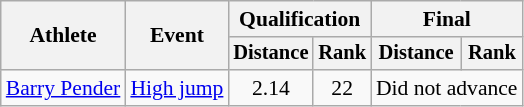<table class="wikitable" style="font-size:90%">
<tr>
<th rowspan=2>Athlete</th>
<th rowspan=2>Event</th>
<th colspan=2>Qualification</th>
<th colspan=2>Final</th>
</tr>
<tr style="font-size:95%">
<th>Distance</th>
<th>Rank</th>
<th>Distance</th>
<th>Rank</th>
</tr>
<tr align="center">
<td align=left><a href='#'>Barry Pender</a></td>
<td style="text-align:left;"><a href='#'>High jump</a></td>
<td>2.14</td>
<td>22</td>
<td colspan=2>Did not advance</td>
</tr>
</table>
